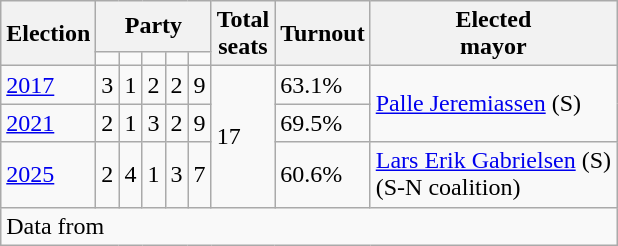<table class="wikitable">
<tr>
<th rowspan="2">Election</th>
<th colspan="5">Party</th>
<th rowspan="2">Total<br>seats</th>
<th rowspan="2">Turnout</th>
<th rowspan="2">Elected<br>mayor</th>
</tr>
<tr>
<td><strong><a href='#'></a></strong></td>
<td><strong><a href='#'></a></strong></td>
<td><strong><a href='#'></a></strong></td>
<td><strong><a href='#'></a></strong></td>
<td><strong><a href='#'></a></strong></td>
</tr>
<tr>
<td><a href='#'>2017</a></td>
<td>3</td>
<td>1</td>
<td>2</td>
<td>2</td>
<td>9</td>
<td rowspan="3">17</td>
<td>63.1%</td>
<td rowspan="2"><a href='#'>Palle Jeremiassen</a> (S)</td>
</tr>
<tr>
<td><a href='#'>2021</a></td>
<td>2</td>
<td>1</td>
<td>3</td>
<td>2</td>
<td>9</td>
<td>69.5%</td>
</tr>
<tr>
<td><a href='#'>2025</a></td>
<td>2</td>
<td>4</td>
<td>1</td>
<td>3</td>
<td>7</td>
<td>60.6%</td>
<td><a href='#'>Lars Erik Gabrielsen</a> (S)<br> (S-N coalition)</td>
</tr>
<tr>
<td colspan="14">Data from </td>
</tr>
</table>
